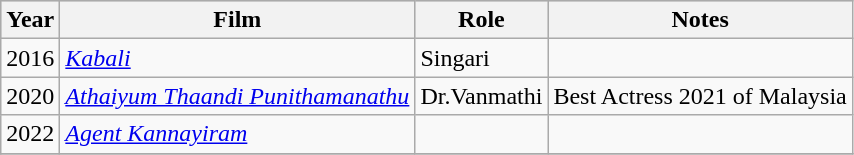<table class="wikitable sortable">
<tr style="background:#ccc; text-align:center;">
<th>Year</th>
<th>Film</th>
<th>Role</th>
<th>Notes</th>
</tr>
<tr>
<td>2016</td>
<td><em><a href='#'>Kabali</a></em></td>
<td>Singari</td>
<td></td>
</tr>
<tr>
<td>2020</td>
<td><em><a href='#'>Athaiyum Thaandi Punithamanathu</a></em></td>
<td>Dr.Vanmathi</td>
<td>Best Actress 2021 of Malaysia</td>
</tr>
<tr>
<td>2022</td>
<td><em><a href='#'>Agent Kannayiram</a></em></td>
<td></td>
<td></td>
</tr>
<tr>
</tr>
</table>
